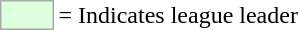<table>
<tr>
<td style="background:#DDFFDD; border:1px solid #aaa; width:2em;"></td>
<td>= Indicates league leader</td>
</tr>
</table>
